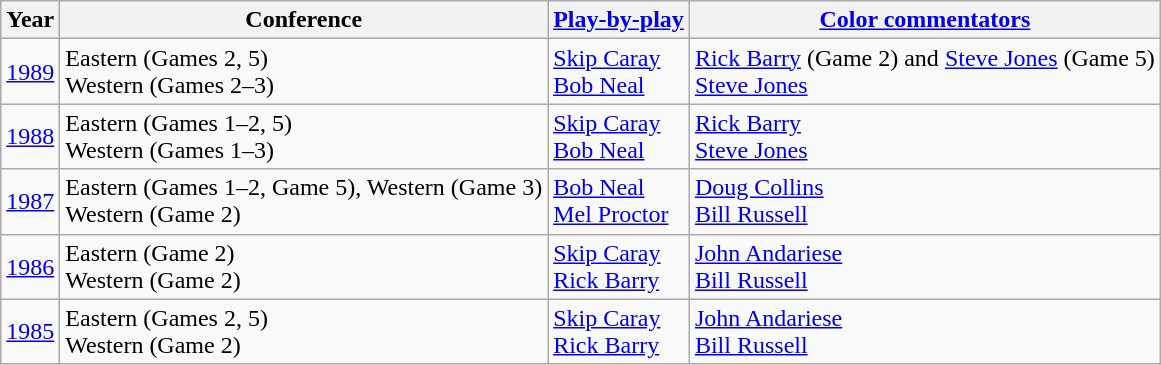<table class="wikitable">
<tr>
<th>Year</th>
<th>Conference</th>
<th><a href='#'>Play-by-play</a></th>
<th><a href='#'>Color commentators</a></th>
</tr>
<tr>
<td><a href='#'>1989</a></td>
<td>Eastern (Games 2, 5)<br>Western (Games 2–3)</td>
<td><a href='#'>Skip Caray</a><br><a href='#'>Bob Neal</a></td>
<td><a href='#'>Rick Barry</a> (Game 2) and <a href='#'>Steve Jones</a> (Game 5)<br><a href='#'>Steve Jones</a></td>
</tr>
<tr>
<td><a href='#'>1988</a></td>
<td>Eastern (Games 1–2, 5)<br>Western (Games 1–3)</td>
<td><a href='#'>Skip Caray</a><br><a href='#'>Bob Neal</a></td>
<td><a href='#'>Rick Barry</a><br><a href='#'>Steve Jones</a></td>
</tr>
<tr>
<td><a href='#'>1987</a></td>
<td>Eastern (Games 1–2, Game 5), Western (Game 3)<br>Western (Game 2)</td>
<td><a href='#'>Bob Neal</a><br><a href='#'>Mel Proctor</a></td>
<td><a href='#'>Doug Collins</a><br><a href='#'>Bill Russell</a></td>
</tr>
<tr>
<td><a href='#'>1986</a></td>
<td>Eastern (Game 2)<br>Western (Game 2)</td>
<td><a href='#'>Skip Caray</a><br><a href='#'>Rick Barry</a></td>
<td><a href='#'>John Andariese</a><br><a href='#'>Bill Russell</a></td>
</tr>
<tr>
<td><a href='#'>1985</a></td>
<td>Eastern (Games 2, 5)<br>Western (Game 2)</td>
<td><a href='#'>Skip Caray</a><br><a href='#'>Rick Barry</a></td>
<td><a href='#'>John Andariese</a><br><a href='#'>Bill Russell</a></td>
</tr>
</table>
